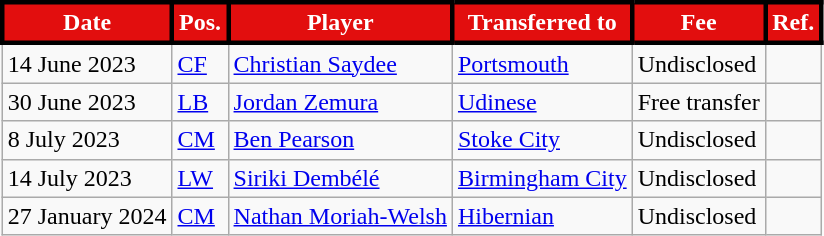<table class="wikitable plainrowheaders sortable">
<tr>
<th style="background:#e20e0e;color:#ffffff;border:3px solid #000000">Date</th>
<th style="background:#e20e0e;color:#ffffff;border:3px solid #000000">Pos.</th>
<th style="background:#e20e0e;color:#ffffff;border:3px solid #000000">Player</th>
<th style="background:#e20e0e;color:#ffffff;border:3px solid #000000">Transferred to</th>
<th style="background:#e20e0e;color:#ffffff;border:3px solid #000000">Fee</th>
<th style="background:#e20e0e;color:#ffffff;border:3px solid #000000">Ref.</th>
</tr>
<tr>
<td>14 June 2023</td>
<td><a href='#'>CF</a></td>
<td> <a href='#'>Christian Saydee</a></td>
<td> <a href='#'>Portsmouth</a></td>
<td>Undisclosed</td>
<td></td>
</tr>
<tr>
<td>30 June 2023</td>
<td><a href='#'>LB</a></td>
<td> <a href='#'>Jordan Zemura</a></td>
<td> <a href='#'>Udinese</a></td>
<td>Free transfer</td>
<td></td>
</tr>
<tr>
<td>8 July 2023</td>
<td><a href='#'>CM</a></td>
<td> <a href='#'>Ben Pearson</a></td>
<td> <a href='#'>Stoke City</a></td>
<td>Undisclosed</td>
<td></td>
</tr>
<tr>
<td>14 July 2023</td>
<td><a href='#'>LW</a></td>
<td> <a href='#'>Siriki Dembélé</a></td>
<td> <a href='#'>Birmingham City</a></td>
<td>Undisclosed</td>
<td></td>
</tr>
<tr>
<td>27 January 2024</td>
<td><a href='#'>CM</a></td>
<td> <a href='#'>Nathan Moriah-Welsh</a></td>
<td> <a href='#'>Hibernian</a></td>
<td>Undisclosed</td>
<td></td>
</tr>
</table>
